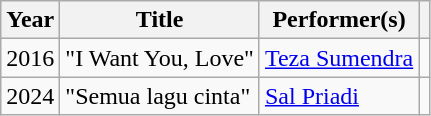<table class="wikitable">
<tr>
<th>Year</th>
<th>Title</th>
<th>Performer(s)</th>
<th></th>
</tr>
<tr>
<td>2016</td>
<td>"I Want You, Love"</td>
<td><a href='#'>Teza Sumendra</a></td>
<td></td>
</tr>
<tr>
<td>2024</td>
<td>"Semua lagu cinta"</td>
<td><a href='#'>Sal Priadi</a></td>
<td></td>
</tr>
</table>
